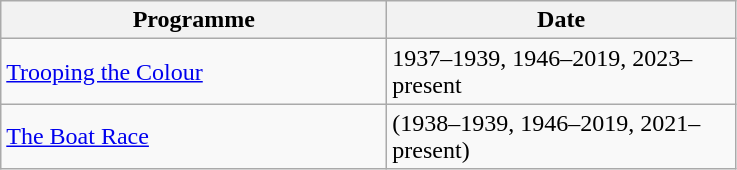<table class="wikitable">
<tr>
<th width=250>Programme</th>
<th width=225>Date</th>
</tr>
<tr>
<td><a href='#'>Trooping the Colour</a></td>
<td>1937–1939, 1946–2019, 2023–present</td>
</tr>
<tr>
<td><a href='#'>The Boat Race</a></td>
<td>(1938–1939, 1946–2019, 2021–present)</td>
</tr>
</table>
